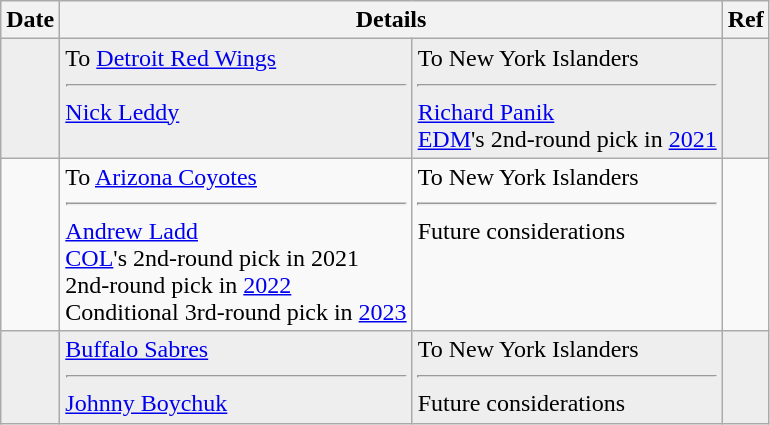<table class="wikitable">
<tr>
<th>Date</th>
<th colspan="2">Details</th>
<th>Ref</th>
</tr>
<tr style="background:#eee;">
<td></td>
<td valign="top">To <a href='#'>Detroit Red Wings</a><hr><a href='#'>Nick Leddy</a></td>
<td valign="top">To New York Islanders<hr><a href='#'>Richard Panik</a><br><a href='#'>EDM</a>'s 2nd-round pick in <a href='#'>2021</a></td>
<td></td>
</tr>
<tr>
<td></td>
<td valign="top">To <a href='#'>Arizona Coyotes</a><hr><a href='#'>Andrew Ladd</a><br><a href='#'>COL</a>'s 2nd-round pick in 2021<br>2nd-round pick in <a href='#'>2022</a><br>Conditional 3rd-round pick in <a href='#'>2023</a></td>
<td valign="top">To New York Islanders<hr>Future considerations</td>
<td></td>
</tr>
<tr style="background:#eee;">
<td></td>
<td valign="top"><a href='#'>Buffalo Sabres</a><hr><a href='#'>Johnny Boychuk</a></td>
<td valign="top">To New York Islanders<hr>Future considerations</td>
<td></td>
</tr>
</table>
